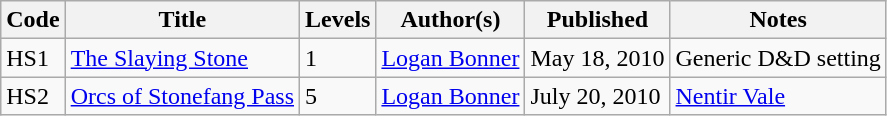<table class="sortable wikitable">
<tr>
<th>Code</th>
<th>Title</th>
<th>Levels</th>
<th>Author(s)</th>
<th>Published</th>
<th>Notes</th>
</tr>
<tr>
<td>HS1</td>
<td><a href='#'>The Slaying Stone</a></td>
<td>1</td>
<td><a href='#'>Logan Bonner</a></td>
<td>May 18, 2010</td>
<td>Generic D&D setting</td>
</tr>
<tr>
<td>HS2</td>
<td><a href='#'>Orcs of Stonefang Pass</a></td>
<td>5</td>
<td><a href='#'>Logan Bonner</a></td>
<td>July 20, 2010</td>
<td><a href='#'>Nentir Vale</a></td>
</tr>
</table>
